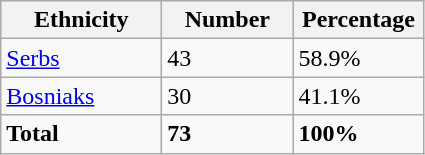<table class="wikitable">
<tr>
<th width="100px">Ethnicity</th>
<th width="80px">Number</th>
<th width="80px">Percentage</th>
</tr>
<tr>
<td><a href='#'>Serbs</a></td>
<td>43</td>
<td>58.9%</td>
</tr>
<tr>
<td><a href='#'>Bosniaks</a></td>
<td>30</td>
<td>41.1%</td>
</tr>
<tr>
<td><strong>Total</strong></td>
<td><strong>73</strong></td>
<td><strong>100%</strong></td>
</tr>
</table>
